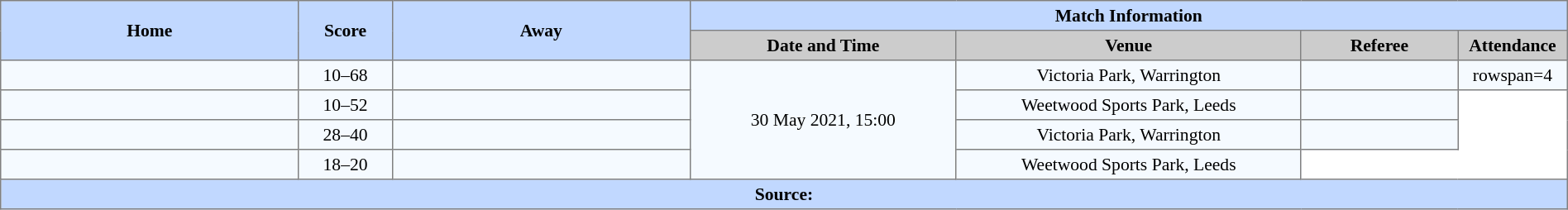<table border=1 style="border-collapse:collapse; font-size:90%; text-align:center;" cellpadding=3 cellspacing=0 width=100%>
<tr style="background:#C1D8ff;">
<th scope="col" rowspan=2 width=19%>Home</th>
<th scope="col" rowspan=2 width=6%>Score</th>
<th scope="col" rowspan=2 width=19%>Away</th>
<th colspan=4>Match Information</th>
</tr>
<tr style="background:#CCCCCC;">
<th scope="col" width=17%>Date and Time</th>
<th scope="col" width=22%>Venue</th>
<th scope="col" width=10%>Referee</th>
<th scope="col" width=7%>Attendance</th>
</tr>
<tr style="background:#F5FAFF;">
<td></td>
<td>10–68</td>
<td></td>
<td Rowspan=4>30 May 2021, 15:00</td>
<td>Victoria Park, Warrington</td>
<td></td>
<td>rowspan=4</td>
</tr>
<tr style="background:#F5FAFF;">
<td></td>
<td>10–52</td>
<td></td>
<td>Weetwood Sports Park, Leeds</td>
<td></td>
</tr>
<tr style="background:#F5FAFF;">
<td></td>
<td>28–40</td>
<td></td>
<td>Victoria Park, Warrington</td>
<td></td>
</tr>
<tr style="background:#F5FAFF;">
<td></td>
<td>18–20</td>
<td></td>
<td>Weetwood Sports Park, Leeds</td>
</tr>
<tr style="background:#c1d8ff;">
<th colspan=7>Source:</th>
</tr>
</table>
